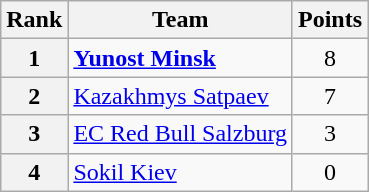<table class="wikitable" style="text-align: center;">
<tr>
<th>Rank</th>
<th>Team</th>
<th>Points</th>
</tr>
<tr>
<th>1</th>
<td style="text-align: left;"> <strong><a href='#'>Yunost Minsk</a></strong></td>
<td>8</td>
</tr>
<tr>
<th>2</th>
<td style="text-align: left;"> <a href='#'>Kazakhmys Satpaev</a></td>
<td>7</td>
</tr>
<tr>
<th>3</th>
<td style="text-align: left;"> <a href='#'>EC Red Bull Salzburg</a></td>
<td>3</td>
</tr>
<tr>
<th>4</th>
<td style="text-align: left;"> <a href='#'>Sokil Kiev</a></td>
<td>0</td>
</tr>
</table>
